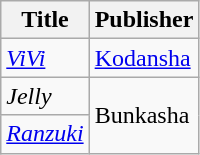<table class="wikitable">
<tr>
<th>Title</th>
<th>Publisher</th>
</tr>
<tr>
<td><em><a href='#'>ViVi</a></em></td>
<td><a href='#'>Kodansha</a></td>
</tr>
<tr>
<td><em>Jelly</em></td>
<td rowspan="2">Bunkasha</td>
</tr>
<tr>
<td><em><a href='#'>Ranzuki</a></em></td>
</tr>
</table>
